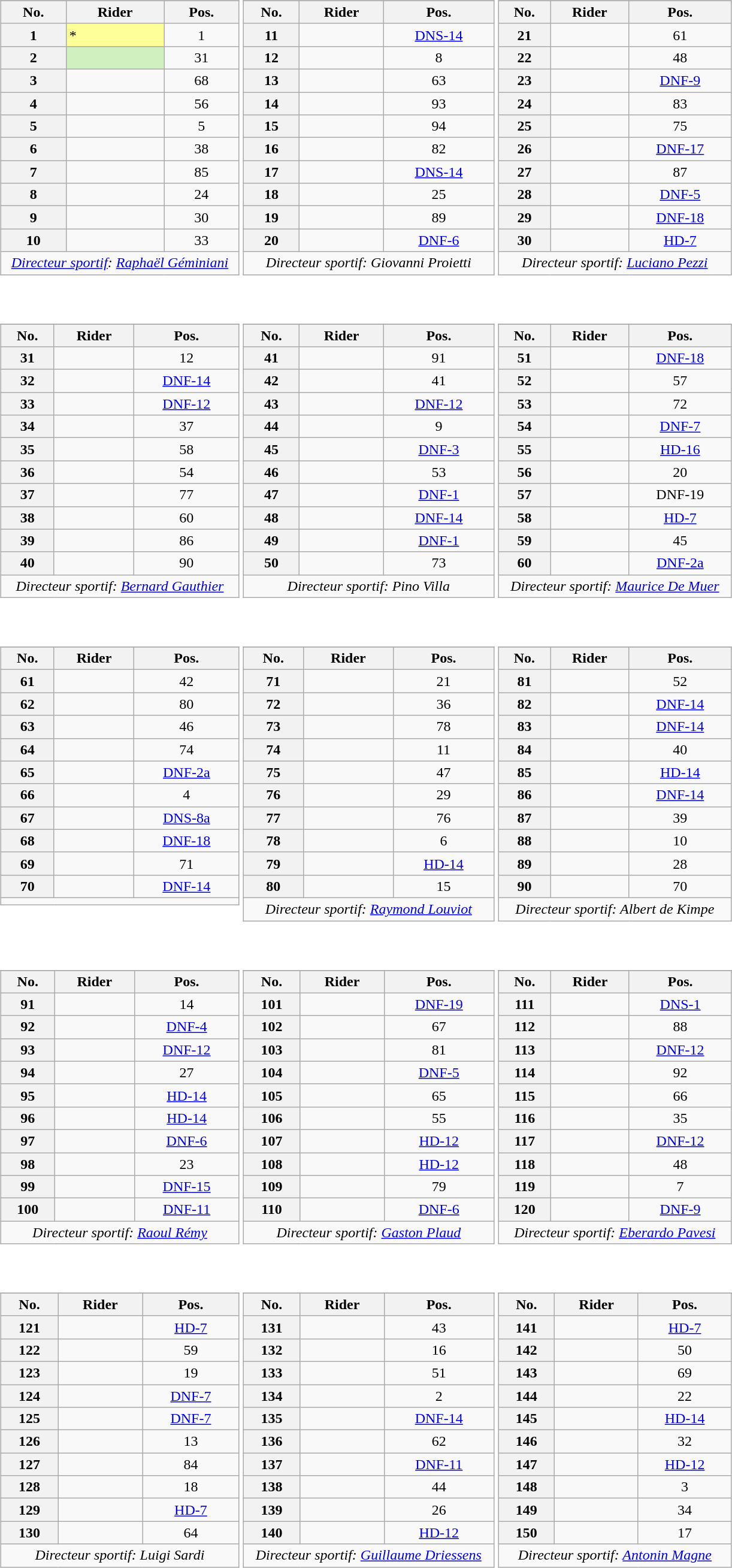<table>
<tr valign="top">
<td style="width:33%;"><br><table class="wikitable plainrowheaders" style="width:100%">
<tr>
</tr>
<tr style="text-align:center;">
<th scope="col">No.</th>
<th scope="col">Rider</th>
<th scope="col">Pos.</th>
</tr>
<tr>
<th scope="row" style="text-align:center;">1</th>
<td style="background:#ff9;">*</td>
<td style="text-align:center;">1</td>
</tr>
<tr>
<th scope="row" style="text-align:center;">2</th>
<td style="background:#D0F0C0;"></td>
<td style="text-align:center;">31</td>
</tr>
<tr>
<th scope="row" style="text-align:center;">3</th>
<td></td>
<td style="text-align:center;">68</td>
</tr>
<tr>
<th scope="row" style="text-align:center;">4</th>
<td></td>
<td style="text-align:center;">56</td>
</tr>
<tr>
<th scope="row" style="text-align:center;">5</th>
<td></td>
<td style="text-align:center;">5</td>
</tr>
<tr>
<th scope="row" style="text-align:center;">6</th>
<td></td>
<td style="text-align:center;">38</td>
</tr>
<tr>
<th scope="row" style="text-align:center;">7</th>
<td></td>
<td style="text-align:center;">85</td>
</tr>
<tr>
<th scope="row" style="text-align:center;">8</th>
<td></td>
<td style="text-align:center;">24</td>
</tr>
<tr>
<th scope="row" style="text-align:center;">9</th>
<td></td>
<td style="text-align:center;">30</td>
</tr>
<tr>
<th scope="row" style="text-align:center;">10</th>
<td></td>
<td style="text-align:center;">33</td>
</tr>
<tr style="text-align:center;">
<td colspan="3"><em><a href='#'>Directeur sportif</a>:  <a href='#'>Raphaël Géminiani</a></em></td>
</tr>
</table>
</td>
<td><br><table class="wikitable plainrowheaders" style="width:100%">
<tr>
</tr>
<tr style="text-align:center;">
<th scope="col">No.</th>
<th scope="col">Rider</th>
<th scope="col">Pos.</th>
</tr>
<tr>
<th scope="row" style="text-align:center;">11</th>
<td></td>
<td style="text-align:center;"><a href='#'>DNS-14</a></td>
</tr>
<tr>
<th scope="row" style="text-align:center;">12</th>
<td></td>
<td style="text-align:center;">8</td>
</tr>
<tr>
<th scope="row" style="text-align:center;">13</th>
<td></td>
<td style="text-align:center;">63</td>
</tr>
<tr>
<th scope="row" style="text-align:center;">14</th>
<td></td>
<td style="text-align:center;">93</td>
</tr>
<tr>
<th scope="row" style="text-align:center;">15</th>
<td></td>
<td style="text-align:center;">94</td>
</tr>
<tr>
<th scope="row" style="text-align:center;">16</th>
<td></td>
<td style="text-align:center;">82</td>
</tr>
<tr>
<th scope="row" style="text-align:center;">17</th>
<td></td>
<td style="text-align:center;"><a href='#'>DNS-14</a></td>
</tr>
<tr>
<th scope="row" style="text-align:center;">18</th>
<td></td>
<td style="text-align:center;">25</td>
</tr>
<tr>
<th scope="row" style="text-align:center;">19</th>
<td></td>
<td style="text-align:center;">89</td>
</tr>
<tr>
<th scope="row" style="text-align:center;">20</th>
<td></td>
<td style="text-align:center;"><a href='#'>DNF-6</a></td>
</tr>
<tr style="text-align:center;">
<td colspan="3"><em>Directeur sportif: Giovanni Proietti</em></td>
</tr>
</table>
</td>
<td><br><table class="wikitable plainrowheaders" style="width:100%">
<tr>
</tr>
<tr style="text-align:center;">
<th scope="col">No.</th>
<th scope="col">Rider</th>
<th scope="col">Pos.</th>
</tr>
<tr>
<th scope="row" style="text-align:center;">21</th>
<td></td>
<td style="text-align:center;">61</td>
</tr>
<tr>
<th scope="row" style="text-align:center;">22</th>
<td></td>
<td style="text-align:center;">48</td>
</tr>
<tr>
<th scope="row" style="text-align:center;">23</th>
<td></td>
<td style="text-align:center;"><a href='#'>DNF-9</a></td>
</tr>
<tr>
<th scope="row" style="text-align:center;">24</th>
<td></td>
<td style="text-align:center;">83</td>
</tr>
<tr>
<th scope="row" style="text-align:center;">25</th>
<td></td>
<td style="text-align:center;">75</td>
</tr>
<tr>
<th scope="row" style="text-align:center;">26</th>
<td></td>
<td style="text-align:center;"><a href='#'>DNF-17</a></td>
</tr>
<tr>
<th scope="row" style="text-align:center;">27</th>
<td></td>
<td style="text-align:center;">87</td>
</tr>
<tr>
<th scope="row" style="text-align:center;">28</th>
<td></td>
<td style="text-align:center;"><a href='#'>DNF-5</a></td>
</tr>
<tr>
<th scope="row" style="text-align:center;">29</th>
<td></td>
<td style="text-align:center;"><a href='#'>DNF-18</a></td>
</tr>
<tr>
<th scope="row" style="text-align:center;">30</th>
<td></td>
<td style="text-align:center;"><a href='#'>HD-7</a></td>
</tr>
<tr style="text-align:center;">
<td colspan="3"><em>Directeur sportif: <a href='#'>Luciano Pezzi</a></em></td>
</tr>
</table>
</td>
</tr>
<tr valign="top">
<td><br><table class="wikitable plainrowheaders" style="width:100%">
<tr>
</tr>
<tr style="text-align:center;">
<th scope="col">No.</th>
<th scope="col">Rider</th>
<th scope="col">Pos.</th>
</tr>
<tr>
<th scope="row" style="text-align:center;">31</th>
<td></td>
<td style="text-align:center;">12</td>
</tr>
<tr>
<th scope="row" style="text-align:center;">32</th>
<td></td>
<td style="text-align:center;"><a href='#'>DNF-14</a></td>
</tr>
<tr>
<th scope="row" style="text-align:center;">33</th>
<td></td>
<td style="text-align:center;"><a href='#'>DNF-12</a></td>
</tr>
<tr>
<th scope="row" style="text-align:center;">34</th>
<td></td>
<td style="text-align:center;">37</td>
</tr>
<tr>
<th scope="row" style="text-align:center;">35</th>
<td></td>
<td style="text-align:center;">58</td>
</tr>
<tr>
<th scope="row" style="text-align:center;">36</th>
<td></td>
<td style="text-align:center;">54</td>
</tr>
<tr>
<th scope="row" style="text-align:center;">37</th>
<td></td>
<td style="text-align:center;">77</td>
</tr>
<tr>
<th scope="row" style="text-align:center;">38</th>
<td></td>
<td style="text-align:center;">60</td>
</tr>
<tr>
<th scope="row" style="text-align:center;">39</th>
<td></td>
<td style="text-align:center;">86</td>
</tr>
<tr>
<th scope="row" style="text-align:center;">40</th>
<td></td>
<td style="text-align:center;">90</td>
</tr>
<tr style="text-align:center;">
<td colspan="3"><em>Directeur sportif: <a href='#'>Bernard Gauthier</a></em></td>
</tr>
</table>
</td>
<td><br><table class="wikitable plainrowheaders" style="width:100%">
<tr>
</tr>
<tr style="text-align:center;">
<th scope="col">No.</th>
<th scope="col">Rider</th>
<th scope="col">Pos.</th>
</tr>
<tr>
<th scope="row" style="text-align:center;">41</th>
<td></td>
<td style="text-align:center;">91</td>
</tr>
<tr>
<th scope="row" style="text-align:center;">42</th>
<td></td>
<td style="text-align:center;">41</td>
</tr>
<tr>
<th scope="row" style="text-align:center;">43</th>
<td></td>
<td style="text-align:center;"><a href='#'>DNF-12</a></td>
</tr>
<tr>
<th scope="row" style="text-align:center;">44</th>
<td></td>
<td style="text-align:center;">9</td>
</tr>
<tr>
<th scope="row" style="text-align:center;">45</th>
<td></td>
<td style="text-align:center;"><a href='#'>DNF-3</a></td>
</tr>
<tr>
<th scope="row" style="text-align:center;">46</th>
<td></td>
<td style="text-align:center;">53</td>
</tr>
<tr>
<th scope="row" style="text-align:center;">47</th>
<td></td>
<td style="text-align:center;"><a href='#'>DNF-1</a></td>
</tr>
<tr>
<th scope="row" style="text-align:center;">48</th>
<td></td>
<td style="text-align:center;"><a href='#'>DNF-14</a></td>
</tr>
<tr>
<th scope="row" style="text-align:center;">49</th>
<td></td>
<td style="text-align:center;"><a href='#'>DNF-1</a></td>
</tr>
<tr>
<th scope="row" style="text-align:center;">50</th>
<td></td>
<td style="text-align:center;">73</td>
</tr>
<tr style="text-align:center;">
<td colspan="3"><em>Directeur sportif: Pino Villa</em></td>
</tr>
</table>
</td>
<td><br><table class="wikitable plainrowheaders" style="width:100%">
<tr>
</tr>
<tr style="text-align:center;">
<th scope="col">No.</th>
<th scope="col">Rider</th>
<th scope="col">Pos.</th>
</tr>
<tr>
<th scope="row" style="text-align:center;">51</th>
<td></td>
<td style="text-align:center;"><a href='#'>DNF-18</a></td>
</tr>
<tr>
<th scope="row" style="text-align:center;">52</th>
<td></td>
<td style="text-align:center;">57</td>
</tr>
<tr>
<th scope="row" style="text-align:center;">53</th>
<td></td>
<td style="text-align:center;">72</td>
</tr>
<tr>
<th scope="row" style="text-align:center;">54</th>
<td></td>
<td style="text-align:center;"><a href='#'>DNF-7</a></td>
</tr>
<tr>
<th scope="row" style="text-align:center;">55</th>
<td></td>
<td style="text-align:center;"><a href='#'>HD-16</a></td>
</tr>
<tr>
<th scope="row" style="text-align:center;">56</th>
<td></td>
<td style="text-align:center;">20</td>
</tr>
<tr>
<th scope="row" style="text-align:center;">57</th>
<td></td>
<td style="text-align:center;">DNF-19</td>
</tr>
<tr>
<th scope="row" style="text-align:center;">58</th>
<td></td>
<td style="text-align:center;"><a href='#'>HD-7</a></td>
</tr>
<tr>
<th scope="row" style="text-align:center;">59</th>
<td></td>
<td style="text-align:center;">45</td>
</tr>
<tr>
<th scope="row" style="text-align:center;">60</th>
<td></td>
<td style="text-align:center;"><a href='#'>DNF-2a</a></td>
</tr>
<tr style="text-align:center;">
<td colspan="3"><em>Directeur sportif: <a href='#'>Maurice De Muer</a></em></td>
</tr>
</table>
</td>
</tr>
<tr valign="top">
<td><br><table class="wikitable plainrowheaders" style="width:100%">
<tr>
</tr>
<tr style="text-align:center;">
<th scope="col">No.</th>
<th scope="col">Rider</th>
<th scope="col">Pos.</th>
</tr>
<tr>
<th scope="row" style="text-align:center;">61</th>
<td></td>
<td style="text-align:center;">42</td>
</tr>
<tr>
<th scope="row" style="text-align:center;">62</th>
<td></td>
<td style="text-align:center;">80</td>
</tr>
<tr>
<th scope="row" style="text-align:center;">63</th>
<td></td>
<td style="text-align:center;">46</td>
</tr>
<tr>
<th scope="row" style="text-align:center;">64</th>
<td></td>
<td style="text-align:center;">74</td>
</tr>
<tr>
<th scope="row" style="text-align:center;">65</th>
<td></td>
<td style="text-align:center;"><a href='#'>DNF-2a</a></td>
</tr>
<tr>
<th scope="row" style="text-align:center;">66</th>
<td></td>
<td style="text-align:center;">4</td>
</tr>
<tr>
<th scope="row" style="text-align:center;">67</th>
<td></td>
<td style="text-align:center;"><a href='#'>DNS-8a</a></td>
</tr>
<tr>
<th scope="row" style="text-align:center;">68</th>
<td></td>
<td style="text-align:center;"><a href='#'>DNF-18</a></td>
</tr>
<tr>
<th scope="row" style="text-align:center;">69</th>
<td></td>
<td style="text-align:center;">71</td>
</tr>
<tr>
<th scope="row" style="text-align:center;">70</th>
<td></td>
<td style="text-align:center;"><a href='#'>DNF-14</a></td>
</tr>
<tr style="text-align:center;">
<td colspan="3"></td>
</tr>
</table>
</td>
<td><br><table class="wikitable plainrowheaders" style="width:100%">
<tr>
</tr>
<tr style="text-align:center;">
<th scope="col">No.</th>
<th scope="col">Rider</th>
<th scope="col">Pos.</th>
</tr>
<tr>
<th scope="row" style="text-align:center;">71</th>
<td></td>
<td style="text-align:center;">21</td>
</tr>
<tr>
<th scope="row" style="text-align:center;">72</th>
<td></td>
<td style="text-align:center;">36</td>
</tr>
<tr>
<th scope="row" style="text-align:center;">73</th>
<td></td>
<td style="text-align:center;">78</td>
</tr>
<tr>
<th scope="row" style="text-align:center;">74</th>
<td></td>
<td style="text-align:center;">11</td>
</tr>
<tr>
<th scope="row" style="text-align:center;">75</th>
<td></td>
<td style="text-align:center;">47</td>
</tr>
<tr>
<th scope="row" style="text-align:center;">76</th>
<td></td>
<td style="text-align:center;">29</td>
</tr>
<tr>
<th scope="row" style="text-align:center;">77</th>
<td></td>
<td style="text-align:center;">76</td>
</tr>
<tr>
<th scope="row" style="text-align:center;">78</th>
<td></td>
<td style="text-align:center;">6</td>
</tr>
<tr>
<th scope="row" style="text-align:center;">79</th>
<td></td>
<td style="text-align:center;"><a href='#'>HD-14</a></td>
</tr>
<tr>
<th scope="row" style="text-align:center;">80</th>
<td></td>
<td style="text-align:center;">15</td>
</tr>
<tr style="text-align:center;">
<td colspan="3"><em>Directeur sportif: <a href='#'>Raymond Louviot</a></em></td>
</tr>
</table>
</td>
<td><br><table class="wikitable plainrowheaders" style="width:100%">
<tr>
</tr>
<tr style="text-align:center;">
<th scope="col">No.</th>
<th scope="col">Rider</th>
<th scope="col">Pos.</th>
</tr>
<tr>
<th scope="row" style="text-align:center;">81</th>
<td></td>
<td style="text-align:center;">52</td>
</tr>
<tr>
<th scope="row" style="text-align:center;">82</th>
<td></td>
<td style="text-align:center;"><a href='#'>DNF-14</a></td>
</tr>
<tr>
<th scope="row" style="text-align:center;">83</th>
<td></td>
<td style="text-align:center;"><a href='#'>DNF-14</a></td>
</tr>
<tr>
<th scope="row" style="text-align:center;">84</th>
<td></td>
<td style="text-align:center;">40</td>
</tr>
<tr>
<th scope="row" style="text-align:center;">85</th>
<td></td>
<td style="text-align:center;"><a href='#'>HD-14</a></td>
</tr>
<tr>
<th scope="row" style="text-align:center;">86</th>
<td></td>
<td style="text-align:center;"><a href='#'>DNF-14</a></td>
</tr>
<tr>
<th scope="row" style="text-align:center;">87</th>
<td></td>
<td style="text-align:center;">39</td>
</tr>
<tr>
<th scope="row" style="text-align:center;">88</th>
<td></td>
<td style="text-align:center;">10</td>
</tr>
<tr>
<th scope="row" style="text-align:center;">89</th>
<td></td>
<td style="text-align:center;">28</td>
</tr>
<tr>
<th scope="row" style="text-align:center;">90</th>
<td></td>
<td style="text-align:center;">70</td>
</tr>
<tr style="text-align:center;">
<td colspan="3"><em>Directeur sportif: Albert de Kimpe</em></td>
</tr>
</table>
</td>
</tr>
<tr valign="top">
<td><br><table class="wikitable plainrowheaders" style="width:100%">
<tr>
</tr>
<tr style="text-align:center;">
<th scope="col">No.</th>
<th scope="col">Rider</th>
<th scope="col">Pos.</th>
</tr>
<tr>
<th scope="row" style="text-align:center;">91</th>
<td></td>
<td style="text-align:center;">14</td>
</tr>
<tr>
<th scope="row" style="text-align:center;">92</th>
<td></td>
<td style="text-align:center;"><a href='#'>DNF-4</a></td>
</tr>
<tr>
<th scope="row" style="text-align:center;">93</th>
<td></td>
<td style="text-align:center;"><a href='#'>DNF-12</a></td>
</tr>
<tr>
<th scope="row" style="text-align:center;">94</th>
<td></td>
<td style="text-align:center;">27</td>
</tr>
<tr>
<th scope="row" style="text-align:center;">95</th>
<td></td>
<td style="text-align:center;"><a href='#'>HD-14</a></td>
</tr>
<tr>
<th scope="row" style="text-align:center;">96</th>
<td></td>
<td style="text-align:center;"><a href='#'>HD-14</a></td>
</tr>
<tr>
<th scope="row" style="text-align:center;">97</th>
<td></td>
<td style="text-align:center;"><a href='#'>DNF-6</a></td>
</tr>
<tr>
<th scope="row" style="text-align:center;">98</th>
<td></td>
<td style="text-align:center;">23</td>
</tr>
<tr>
<th scope="row" style="text-align:center;">99</th>
<td></td>
<td style="text-align:center;"><a href='#'>DNF-15</a></td>
</tr>
<tr>
<th scope="row" style="text-align:center;">100</th>
<td></td>
<td style="text-align:center;"><a href='#'>DNF-11</a></td>
</tr>
<tr style="text-align:center;">
<td colspan="3"><em>Directeur sportif: <a href='#'>Raoul Rémy</a></em></td>
</tr>
</table>
</td>
<td><br><table class="wikitable plainrowheaders" style="width:100%">
<tr>
</tr>
<tr style="text-align:center;">
<th scope="col">No.</th>
<th scope="col">Rider</th>
<th scope="col">Pos.</th>
</tr>
<tr>
<th scope="row" style="text-align:center;">101</th>
<td></td>
<td style="text-align:center;"><a href='#'>DNF-19</a></td>
</tr>
<tr>
<th scope="row" style="text-align:center;">102</th>
<td></td>
<td style="text-align:center;">67</td>
</tr>
<tr>
<th scope="row" style="text-align:center;">103</th>
<td></td>
<td style="text-align:center;">81</td>
</tr>
<tr>
<th scope="row" style="text-align:center;">104</th>
<td></td>
<td style="text-align:center;"><a href='#'>DNF-5</a></td>
</tr>
<tr>
<th scope="row" style="text-align:center;">105</th>
<td></td>
<td style="text-align:center;">65</td>
</tr>
<tr>
<th scope="row" style="text-align:center;">106</th>
<td></td>
<td style="text-align:center;">55</td>
</tr>
<tr>
<th scope="row" style="text-align:center;">107</th>
<td></td>
<td style="text-align:center;"><a href='#'>HD-12</a></td>
</tr>
<tr>
<th scope="row" style="text-align:center;">108</th>
<td></td>
<td style="text-align:center;"><a href='#'>HD-12</a></td>
</tr>
<tr>
<th scope="row" style="text-align:center;">109</th>
<td></td>
<td style="text-align:center;">79</td>
</tr>
<tr>
<th scope="row" style="text-align:center;">110</th>
<td></td>
<td style="text-align:center;"><a href='#'>DNF-6</a></td>
</tr>
<tr style="text-align:center;">
<td colspan="3"><em>Directeur sportif: <a href='#'>Gaston Plaud</a></em></td>
</tr>
</table>
</td>
<td><br><table class="wikitable plainrowheaders" style="width:100%">
<tr>
</tr>
<tr style="text-align:center;">
<th scope="col">No.</th>
<th scope="col">Rider</th>
<th scope="col">Pos.</th>
</tr>
<tr>
<th scope="row" style="text-align:center;">111</th>
<td></td>
<td style="text-align:center;"><a href='#'>DNS-1</a></td>
</tr>
<tr>
<th scope="row" style="text-align:center;">112</th>
<td></td>
<td style="text-align:center;">88</td>
</tr>
<tr>
<th scope="row" style="text-align:center;">113</th>
<td></td>
<td style="text-align:center;"><a href='#'>DNF-12</a></td>
</tr>
<tr>
<th scope="row" style="text-align:center;">114</th>
<td></td>
<td style="text-align:center;">92</td>
</tr>
<tr>
<th scope="row" style="text-align:center;">115</th>
<td></td>
<td style="text-align:center;">66</td>
</tr>
<tr>
<th scope="row" style="text-align:center;">116</th>
<td></td>
<td style="text-align:center;">35</td>
</tr>
<tr>
<th scope="row" style="text-align:center;">117</th>
<td></td>
<td style="text-align:center;"><a href='#'>DNF-12</a></td>
</tr>
<tr>
<th scope="row" style="text-align:center;">118</th>
<td></td>
<td style="text-align:center;">48</td>
</tr>
<tr>
<th scope="row" style="text-align:center;">119</th>
<td></td>
<td style="text-align:center;">7</td>
</tr>
<tr>
<th scope="row" style="text-align:center;">120</th>
<td></td>
<td style="text-align:center;"><a href='#'>DNF-9</a></td>
</tr>
<tr style="text-align:center;">
<td colspan="3"><em>Directeur sportif: <a href='#'>Eberardo Pavesi</a></em></td>
</tr>
</table>
</td>
</tr>
<tr valign="top">
<td><br><table class="wikitable plainrowheaders" style="width:100%">
<tr>
</tr>
<tr style="text-align:center;">
<th scope="col">No.</th>
<th scope="col">Rider</th>
<th scope="col">Pos.</th>
</tr>
<tr>
<th scope="row" style="text-align:center;">121</th>
<td></td>
<td style="text-align:center;"><a href='#'>HD-7</a></td>
</tr>
<tr>
<th scope="row" style="text-align:center;">122</th>
<td></td>
<td style="text-align:center;">59</td>
</tr>
<tr>
<th scope="row" style="text-align:center;">123</th>
<td></td>
<td style="text-align:center;">19</td>
</tr>
<tr>
<th scope="row" style="text-align:center;">124</th>
<td></td>
<td style="text-align:center;"><a href='#'>DNF-7</a></td>
</tr>
<tr>
<th scope="row" style="text-align:center;">125</th>
<td></td>
<td style="text-align:center;"><a href='#'>DNF-7</a></td>
</tr>
<tr>
<th scope="row" style="text-align:center;">126</th>
<td></td>
<td style="text-align:center;">13</td>
</tr>
<tr>
<th scope="row" style="text-align:center;">127</th>
<td></td>
<td style="text-align:center;">84</td>
</tr>
<tr>
<th scope="row" style="text-align:center;">128</th>
<td></td>
<td style="text-align:center;">18</td>
</tr>
<tr>
<th scope="row" style="text-align:center;">129</th>
<td></td>
<td style="text-align:center;"><a href='#'>HD-7</a></td>
</tr>
<tr>
<th scope="row" style="text-align:center;">130</th>
<td></td>
<td style="text-align:center;">64</td>
</tr>
<tr style="text-align:center;">
<td colspan="3"><em>Directeur sportif: Luigi Sardi</em></td>
</tr>
</table>
</td>
<td><br><table class="wikitable plainrowheaders" style="width:100%">
<tr>
</tr>
<tr style="text-align:center;">
<th scope="col">No.</th>
<th scope="col">Rider</th>
<th scope="col">Pos.</th>
</tr>
<tr>
<th scope="row" style="text-align:center;">131</th>
<td></td>
<td style="text-align:center;">43</td>
</tr>
<tr>
<th scope="row" style="text-align:center;">132</th>
<td></td>
<td style="text-align:center;">16</td>
</tr>
<tr>
<th scope="row" style="text-align:center;">133</th>
<td></td>
<td style="text-align:center;">51</td>
</tr>
<tr>
<th scope="row" style="text-align:center;">134</th>
<td></td>
<td style="text-align:center;">2</td>
</tr>
<tr>
<th scope="row" style="text-align:center;">135</th>
<td></td>
<td style="text-align:center;"><a href='#'>DNF-14</a></td>
</tr>
<tr>
<th scope="row" style="text-align:center;">136</th>
<td></td>
<td style="text-align:center;">62</td>
</tr>
<tr>
<th scope="row" style="text-align:center;">137</th>
<td></td>
<td style="text-align:center;"><a href='#'>DNF-11</a></td>
</tr>
<tr>
<th scope="row" style="text-align:center;">138</th>
<td></td>
<td style="text-align:center;">44</td>
</tr>
<tr>
<th scope="row" style="text-align:center;">139</th>
<td></td>
<td style="text-align:center;">26</td>
</tr>
<tr>
<th scope="row" style="text-align:center;">140</th>
<td></td>
<td style="text-align:center;"><a href='#'>HD-12</a></td>
</tr>
<tr style="text-align:center;">
<td colspan="3"><em>Directeur sportif: <a href='#'>Guillaume Driessens</a></em></td>
</tr>
</table>
</td>
<td><br><table class="wikitable plainrowheaders" style="width:100%">
<tr>
</tr>
<tr style="text-align:center;">
<th scope="col">No.</th>
<th scope="col">Rider</th>
<th scope="col">Pos.</th>
</tr>
<tr>
<th scope="row" style="text-align:center;">141</th>
<td></td>
<td style="text-align:center;"><a href='#'>HD-7</a></td>
</tr>
<tr>
<th scope="row" style="text-align:center;">142</th>
<td></td>
<td style="text-align:center;">50</td>
</tr>
<tr>
<th scope="row" style="text-align:center;">143</th>
<td></td>
<td style="text-align:center;">69</td>
</tr>
<tr>
<th scope="row" style="text-align:center;">144</th>
<td></td>
<td style="text-align:center;">22</td>
</tr>
<tr>
<th scope="row" style="text-align:center;">145</th>
<td></td>
<td style="text-align:center;"><a href='#'>HD-14</a></td>
</tr>
<tr>
<th scope="row" style="text-align:center;">146</th>
<td></td>
<td style="text-align:center;">32</td>
</tr>
<tr>
<th scope="row" style="text-align:center;">147</th>
<td></td>
<td style="text-align:center;"><a href='#'>HD-12</a></td>
</tr>
<tr>
<th scope="row" style="text-align:center;">148</th>
<td></td>
<td style="text-align:center;">3</td>
</tr>
<tr>
<th scope="row" style="text-align:center;">149</th>
<td></td>
<td style="text-align:center;">34</td>
</tr>
<tr>
<th scope="row" style="text-align:center;">150</th>
<td></td>
<td style="text-align:center;">17</td>
</tr>
<tr style="text-align:center;">
<td colspan="3"><em>Directeur sportif: <a href='#'>Antonin Magne</a></em></td>
</tr>
</table>
</td>
</tr>
</table>
